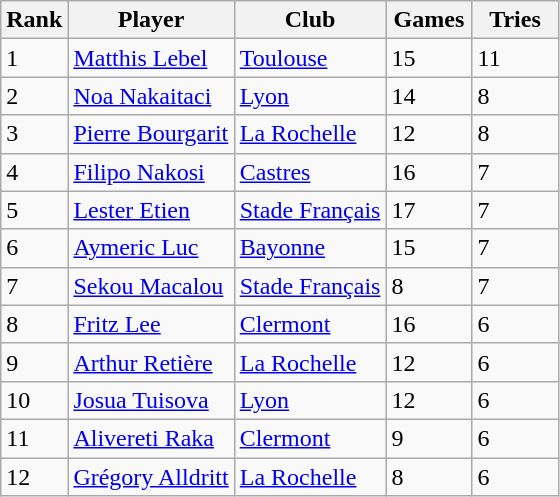<table class="wikitable" style="text-align:left">
<tr>
<th>Rank</th>
<th>Player</th>
<th>Club</th>
<th style="width:50px;">Games</th>
<th style="width:50px;">Tries</th>
</tr>
<tr>
<td>1</td>
<td> <a href='#'>Matthis Lebel</a></td>
<td><a href='#'>Toulouse</a></td>
<td>15</td>
<td>11</td>
</tr>
<tr>
<td>2</td>
<td> <a href='#'>Noa Nakaitaci</a></td>
<td><a href='#'>Lyon</a></td>
<td>14</td>
<td>8</td>
</tr>
<tr>
<td>3</td>
<td> <a href='#'>Pierre Bourgarit</a></td>
<td><a href='#'>La Rochelle</a></td>
<td>12</td>
<td>8</td>
</tr>
<tr>
<td>4</td>
<td> <a href='#'>Filipo Nakosi</a></td>
<td><a href='#'>Castres</a></td>
<td>16</td>
<td>7</td>
</tr>
<tr>
<td>5</td>
<td> <a href='#'>Lester Etien</a></td>
<td><a href='#'>Stade Français</a></td>
<td>17</td>
<td>7</td>
</tr>
<tr>
<td>6</td>
<td> <a href='#'>Aymeric Luc</a></td>
<td><a href='#'>Bayonne</a></td>
<td>15</td>
<td>7</td>
</tr>
<tr>
<td>7</td>
<td> <a href='#'>Sekou Macalou</a></td>
<td><a href='#'>Stade Français</a></td>
<td>8</td>
<td>7</td>
</tr>
<tr>
<td>8</td>
<td> <a href='#'>Fritz Lee</a></td>
<td><a href='#'>Clermont</a></td>
<td>16</td>
<td>6</td>
</tr>
<tr>
<td>9</td>
<td> <a href='#'>Arthur Retière</a></td>
<td><a href='#'>La Rochelle</a></td>
<td>12</td>
<td>6</td>
</tr>
<tr>
<td>10</td>
<td> <a href='#'>Josua Tuisova</a></td>
<td><a href='#'>Lyon</a></td>
<td>12</td>
<td>6</td>
</tr>
<tr>
<td>11</td>
<td> <a href='#'>Alivereti Raka</a></td>
<td><a href='#'>Clermont</a></td>
<td>9</td>
<td>6</td>
</tr>
<tr>
<td>12</td>
<td> <a href='#'>Grégory Alldritt</a></td>
<td><a href='#'>La Rochelle</a></td>
<td>8</td>
<td>6</td>
</tr>
</table>
